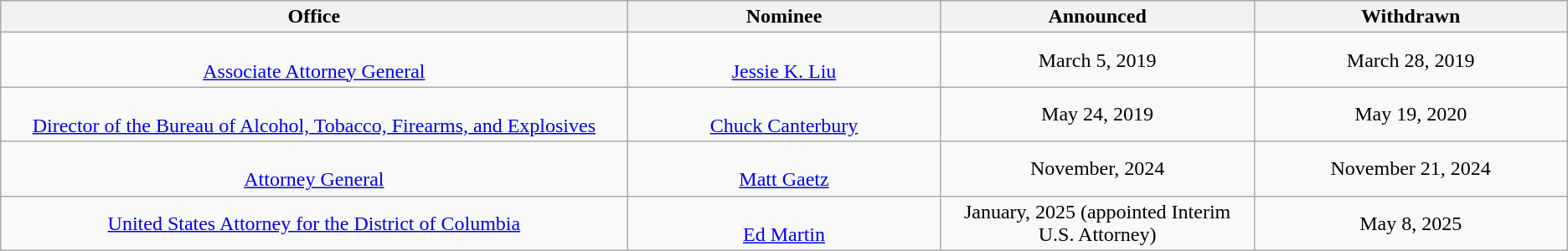<table class="wikitable sortable" style="text-align:center">
<tr>
<th style="width:40%;">Office</th>
<th style="width:20%;">Nominee</th>
<th style="width:20%;">Announced</th>
<th style="width:20%;">Withdrawn</th>
</tr>
<tr>
<td><br><a href='#'>Associate Attorney General</a></td>
<td><br><a href='#'>Jessie K. Liu</a></td>
<td>March 5, 2019</td>
<td>March 28, 2019</td>
</tr>
<tr>
<td><br><a href='#'>Director of the Bureau of Alcohol, Tobacco, Firearms, and Explosives</a></td>
<td><br><a href='#'>Chuck Canterbury</a></td>
<td>May 24, 2019</td>
<td>May 19, 2020</td>
</tr>
<tr>
<td><br><a href='#'>Attorney General</a></td>
<td><br><a href='#'>Matt Gaetz</a></td>
<td>November, 2024</td>
<td>November 21, 2024</td>
</tr>
<tr>
<td><a href='#'>United States Attorney for the District of Columbia</a></td>
<td><br><a href='#'>Ed Martin</a></td>
<td>January, 2025 (appointed Interim U.S. Attorney)</td>
<td>May 8, 2025</td>
</tr>
</table>
